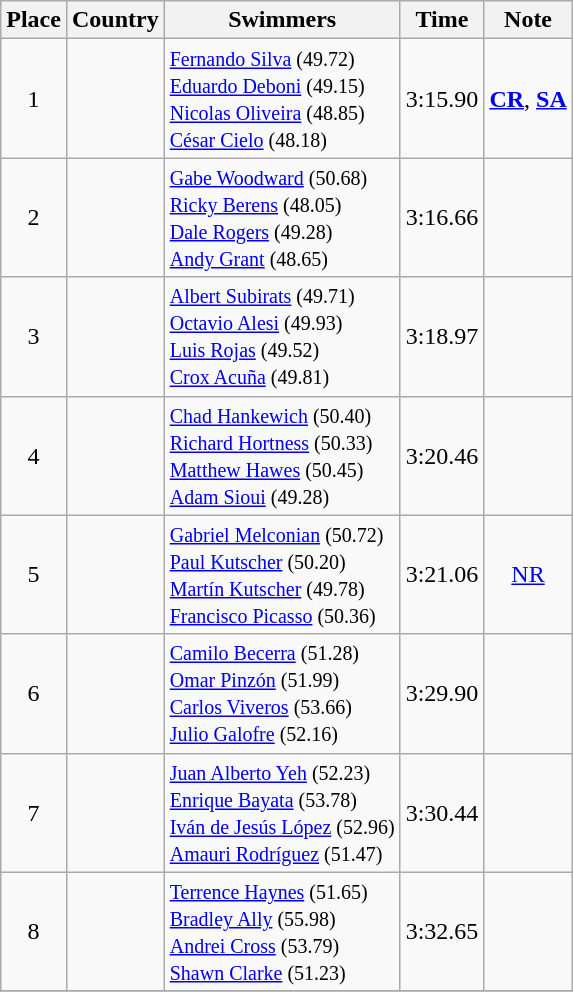<table class="wikitable" style="text-align:center">
<tr>
<th>Place</th>
<th>Country</th>
<th>Swimmers</th>
<th>Time</th>
<th>Note</th>
</tr>
<tr>
<td>1</td>
<td align=left></td>
<td align=left><small> <a href='#'>Fernando Silva</a> (49.72) <br> <a href='#'>Eduardo Deboni</a> (49.15) <br> <a href='#'>Nicolas Oliveira</a> (48.85) <br> <a href='#'>César Cielo</a> (48.18)</small></td>
<td>3:15.90</td>
<td><strong><a href='#'>CR</a></strong>, <strong><a href='#'>SA</a></strong></td>
</tr>
<tr>
<td>2</td>
<td align=left></td>
<td align=left><small> <a href='#'>Gabe Woodward</a> (50.68)<br> <a href='#'>Ricky Berens</a> (48.05) <br> <a href='#'>Dale Rogers</a> (49.28) <br> <a href='#'>Andy Grant</a> (48.65) </small></td>
<td>3:16.66</td>
<td></td>
</tr>
<tr>
<td>3</td>
<td align=left></td>
<td align=left><small> <a href='#'>Albert Subirats</a> (49.71) <br> <a href='#'>Octavio Alesi</a> (49.93) <br> <a href='#'>Luis Rojas</a> (49.52) <br> <a href='#'>Crox Acuña</a> (49.81)</small></td>
<td>3:18.97</td>
<td></td>
</tr>
<tr>
<td>4</td>
<td align=left></td>
<td align=left><small> <a href='#'>Chad Hankewich</a> (50.40) <br> <a href='#'>Richard Hortness</a> (50.33) <br> <a href='#'>Matthew Hawes</a> (50.45) <br> <a href='#'>Adam Sioui</a> (49.28)</small></td>
<td>3:20.46</td>
<td></td>
</tr>
<tr>
<td>5</td>
<td align=left></td>
<td align=left><small> <a href='#'>Gabriel Melconian</a> (50.72) <br> <a href='#'>Paul Kutscher</a> (50.20) <br> <a href='#'>Martín Kutscher</a> (49.78) <br> <a href='#'>Francisco Picasso</a> (50.36)</small></td>
<td>3:21.06</td>
<td><a href='#'>NR</a></td>
</tr>
<tr>
<td>6</td>
<td align=left></td>
<td align=left><small> <a href='#'>Camilo Becerra</a> (51.28) <br> <a href='#'>Omar Pinzón</a> (51.99) <br> <a href='#'>Carlos Viveros</a> (53.66) <br> <a href='#'>Julio Galofre</a> (52.16)</small></td>
<td>3:29.90</td>
<td></td>
</tr>
<tr>
<td>7</td>
<td align=left></td>
<td align=left><small> <a href='#'>Juan Alberto Yeh</a> (52.23) <br> <a href='#'>Enrique Bayata</a> (53.78) <br> <a href='#'>Iván de Jesús López</a> (52.96) <br> <a href='#'>Amauri Rodríguez</a> (51.47)</small></td>
<td>3:30.44</td>
<td></td>
</tr>
<tr>
<td>8</td>
<td align=left></td>
<td align=left><small> <a href='#'>Terrence Haynes</a> (51.65) <br> <a href='#'>Bradley Ally</a> (55.98) <br> <a href='#'>Andrei Cross</a> (53.79) <br> <a href='#'>Shawn Clarke</a> (51.23)</small></td>
<td>3:32.65</td>
<td></td>
</tr>
<tr>
</tr>
</table>
